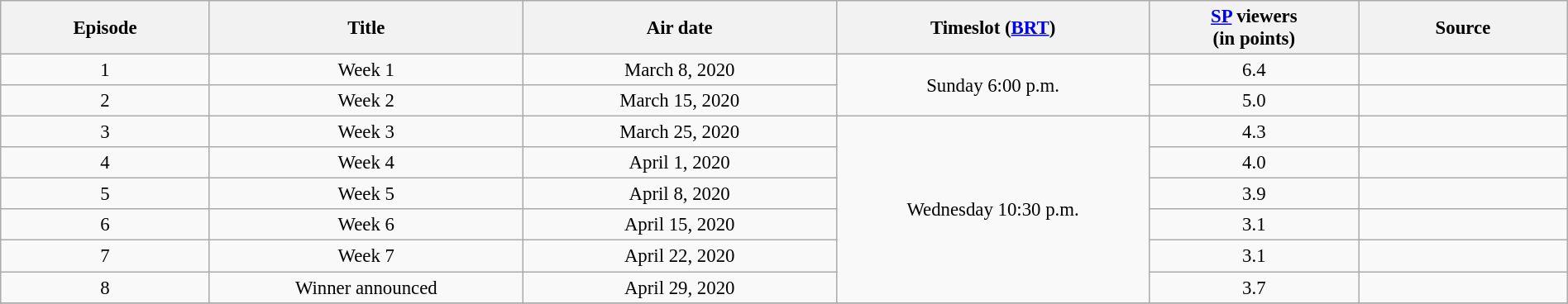<table class="wikitable sortable" style="text-align:center; font-size:95%; width: 100%">
<tr>
<th width="05.0%">Episode</th>
<th width="07.5%">Title</th>
<th width="07.5%">Air date</th>
<th width="07.5%">Timeslot (<a href='#'>BRT</a>)</th>
<th width="05.0%"><a href='#'>SP</a> viewers<br>(in points)</th>
<th width="05.0%">Source</th>
</tr>
<tr>
<td>1</td>
<td>Week 1</td>
<td>March 8, 2020</td>
<td rowspan=2>Sunday 6:00 p.m.</td>
<td>6.4</td>
<td></td>
</tr>
<tr>
<td>2</td>
<td>Week 2</td>
<td>March 15, 2020</td>
<td>5.0</td>
<td></td>
</tr>
<tr>
<td>3</td>
<td>Week 3</td>
<td>March 25, 2020</td>
<td rowspan=6>Wednesday 10:30 p.m.</td>
<td>4.3</td>
<td></td>
</tr>
<tr>
<td>4</td>
<td>Week 4</td>
<td>April 1, 2020</td>
<td>4.0</td>
<td></td>
</tr>
<tr>
<td>5</td>
<td>Week 5</td>
<td>April 8, 2020</td>
<td>3.9</td>
<td></td>
</tr>
<tr>
<td>6</td>
<td>Week 6</td>
<td>April 15, 2020</td>
<td>3.1</td>
<td></td>
</tr>
<tr>
<td>7</td>
<td>Week 7</td>
<td>April 22, 2020</td>
<td>3.1</td>
<td></td>
</tr>
<tr>
<td>8</td>
<td>Winner announced</td>
<td>April 29, 2020</td>
<td>3.7</td>
<td></td>
</tr>
<tr>
</tr>
</table>
